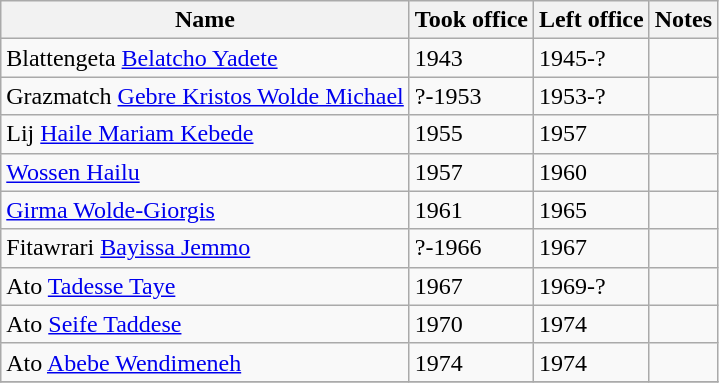<table class="wikitable">
<tr>
<th>Name</th>
<th>Took office</th>
<th>Left office</th>
<th>Notes</th>
</tr>
<tr>
<td>Blattengeta <a href='#'>Belatcho Yadete</a></td>
<td>1943</td>
<td>1945-?</td>
<td></td>
</tr>
<tr>
<td>Grazmatch <a href='#'>Gebre Kristos Wolde Michael</a></td>
<td>?-1953</td>
<td>1953-?</td>
<td></td>
</tr>
<tr>
<td>Lij <a href='#'>Haile Mariam Kebede</a></td>
<td>1955</td>
<td>1957</td>
<td></td>
</tr>
<tr>
<td><a href='#'>Wossen Hailu</a></td>
<td>1957</td>
<td>1960</td>
<td></td>
</tr>
<tr>
<td><a href='#'>Girma Wolde-Giorgis</a></td>
<td>1961</td>
<td>1965</td>
<td></td>
</tr>
<tr>
<td>Fitawrari <a href='#'>Bayissa Jemmo</a></td>
<td>?-1966</td>
<td>1967</td>
<td></td>
</tr>
<tr>
<td>Ato <a href='#'>Tadesse Taye</a></td>
<td>1967</td>
<td>1969-?</td>
<td></td>
</tr>
<tr>
<td>Ato <a href='#'>Seife Taddese</a></td>
<td>1970</td>
<td>1974</td>
<td></td>
</tr>
<tr>
<td>Ato <a href='#'>Abebe Wendimeneh</a></td>
<td>1974</td>
<td>1974</td>
<td></td>
</tr>
<tr>
</tr>
</table>
